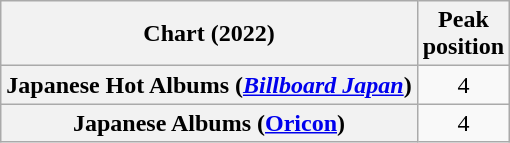<table class="wikitable plainrowheaders" style="text-align:center">
<tr>
<th scope="col">Chart (2022)</th>
<th scope="col">Peak<br>position</th>
</tr>
<tr>
<th scope="row">Japanese Hot Albums (<em><a href='#'>Billboard Japan</a></em>)</th>
<td>4</td>
</tr>
<tr>
<th scope="row">Japanese Albums (<a href='#'>Oricon</a>)</th>
<td>4</td>
</tr>
</table>
